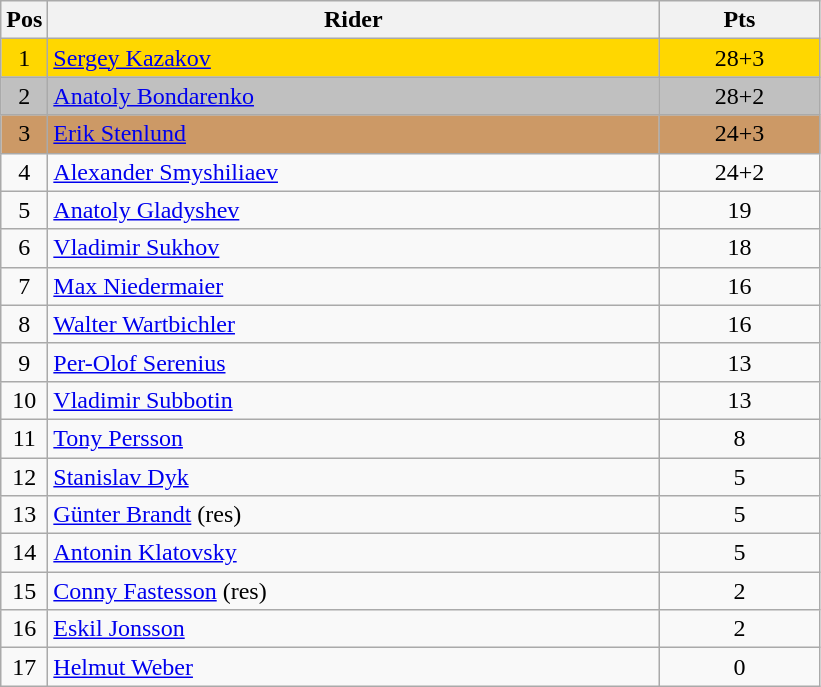<table class="wikitable" style="font-size: 100%">
<tr>
<th width=20>Pos</th>
<th width=400>Rider</th>
<th width=100>Pts</th>
</tr>
<tr align=center style="background-color: gold;">
<td>1</td>
<td align="left"> <a href='#'>Sergey Kazakov</a></td>
<td>28+3</td>
</tr>
<tr align=center style="background-color: silver;">
<td>2</td>
<td align="left"> <a href='#'>Anatoly Bondarenko</a></td>
<td>28+2</td>
</tr>
<tr align=center style="background-color: #cc9966;">
<td>3</td>
<td align="left"> <a href='#'>Erik Stenlund</a></td>
<td>24+3</td>
</tr>
<tr align=center>
<td>4</td>
<td align="left"> <a href='#'>Alexander Smyshiliaev</a></td>
<td>24+2</td>
</tr>
<tr align=center>
<td>5</td>
<td align="left"> <a href='#'>Anatoly Gladyshev</a></td>
<td>19</td>
</tr>
<tr align=center>
<td>6</td>
<td align="left"> <a href='#'>Vladimir Sukhov</a></td>
<td>18</td>
</tr>
<tr align=center>
<td>7</td>
<td align="left"> <a href='#'>Max Niedermaier</a></td>
<td>16</td>
</tr>
<tr align=center>
<td>8</td>
<td align="left"> <a href='#'>Walter Wartbichler</a></td>
<td>16</td>
</tr>
<tr align=center>
<td>9</td>
<td align="left"> <a href='#'>Per-Olof Serenius</a></td>
<td>13</td>
</tr>
<tr align=center>
<td>10</td>
<td align="left"> <a href='#'>Vladimir Subbotin</a></td>
<td>13</td>
</tr>
<tr align=center>
<td>11</td>
<td align="left"> <a href='#'>Tony Persson</a></td>
<td>8</td>
</tr>
<tr align=center>
<td>12</td>
<td align="left"> <a href='#'>Stanislav Dyk</a></td>
<td>5</td>
</tr>
<tr align=center>
<td>13</td>
<td align="left"> <a href='#'>Günter Brandt</a> (res)</td>
<td>5</td>
</tr>
<tr align=center>
<td>14</td>
<td align="left"> <a href='#'>Antonin Klatovsky</a></td>
<td>5</td>
</tr>
<tr align=center>
<td>15</td>
<td align="left"> <a href='#'>Conny Fastesson</a> (res)</td>
<td>2</td>
</tr>
<tr align=center>
<td>16</td>
<td align="left"> <a href='#'>Eskil Jonsson</a></td>
<td>2</td>
</tr>
<tr align=center>
<td>17</td>
<td align="left"> <a href='#'>Helmut Weber</a></td>
<td>0</td>
</tr>
</table>
